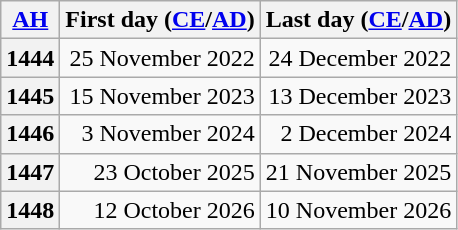<table class=wikitable style="text-align:right">
<tr>
<th scope="col"><a href='#'>AH</a></th>
<th scope="col">First day (<a href='#'>CE</a>/<a href='#'>AD</a>)</th>
<th scope="col">Last day (<a href='#'>CE</a>/<a href='#'>AD</a>)</th>
</tr>
<tr>
<th scope="row">1444</th>
<td>25 November 2022</td>
<td>24 December 2022</td>
</tr>
<tr>
<th scope="row">1445</th>
<td>15 November 2023</td>
<td>13 December 2023</td>
</tr>
<tr>
<th scope="row">1446</th>
<td>3 November 2024</td>
<td>2 December 2024</td>
</tr>
<tr>
<th scope="row">1447</th>
<td>23 October 2025</td>
<td>21 November 2025</td>
</tr>
<tr>
<th scope="row">1448</th>
<td>12 October 2026</td>
<td>10 November 2026</td>
</tr>
</table>
